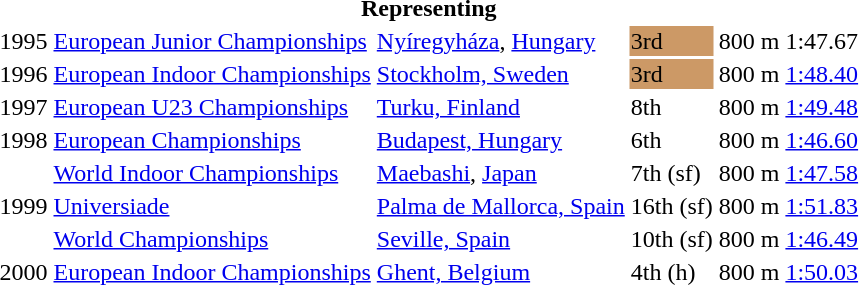<table>
<tr>
<th colspan="6">Representing </th>
</tr>
<tr>
<td>1995</td>
<td><a href='#'>European Junior Championships</a></td>
<td><a href='#'>Nyíregyháza</a>, <a href='#'>Hungary</a></td>
<td bgcolor=cc9966>3rd</td>
<td>800 m</td>
<td>1:47.67</td>
</tr>
<tr>
<td>1996</td>
<td><a href='#'>European Indoor Championships</a></td>
<td><a href='#'>Stockholm, Sweden</a></td>
<td bgcolor=cc9966>3rd</td>
<td>800 m</td>
<td><a href='#'>1:48.40</a></td>
</tr>
<tr>
<td>1997</td>
<td><a href='#'>European U23 Championships</a></td>
<td><a href='#'>Turku, Finland</a></td>
<td>8th</td>
<td>800 m</td>
<td><a href='#'>1:49.48</a></td>
</tr>
<tr>
<td>1998</td>
<td><a href='#'>European Championships</a></td>
<td><a href='#'>Budapest, Hungary</a></td>
<td>6th</td>
<td>800 m</td>
<td><a href='#'>1:46.60</a></td>
</tr>
<tr>
<td rowspan=3>1999</td>
<td><a href='#'>World Indoor Championships</a></td>
<td><a href='#'>Maebashi</a>, <a href='#'>Japan</a></td>
<td>7th (sf)</td>
<td>800 m</td>
<td><a href='#'>1:47.58</a></td>
</tr>
<tr>
<td><a href='#'>Universiade</a></td>
<td><a href='#'>Palma de Mallorca, Spain</a></td>
<td>16th (sf)</td>
<td>800 m</td>
<td><a href='#'>1:51.83</a></td>
</tr>
<tr>
<td><a href='#'>World Championships</a></td>
<td><a href='#'>Seville, Spain</a></td>
<td>10th (sf)</td>
<td>800 m</td>
<td><a href='#'>1:46.49</a></td>
</tr>
<tr>
<td>2000</td>
<td><a href='#'>European Indoor Championships</a></td>
<td><a href='#'>Ghent, Belgium</a></td>
<td>4th (h)</td>
<td>800 m</td>
<td><a href='#'>1:50.03</a></td>
</tr>
</table>
